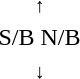<table style="text-align:center;">
<tr>
<td><small>  ↑ </small></td>
</tr>
<tr>
<td><span>S/B</span>   <span>N/B</span></td>
</tr>
<tr>
<td><small> ↓  </small></td>
</tr>
</table>
